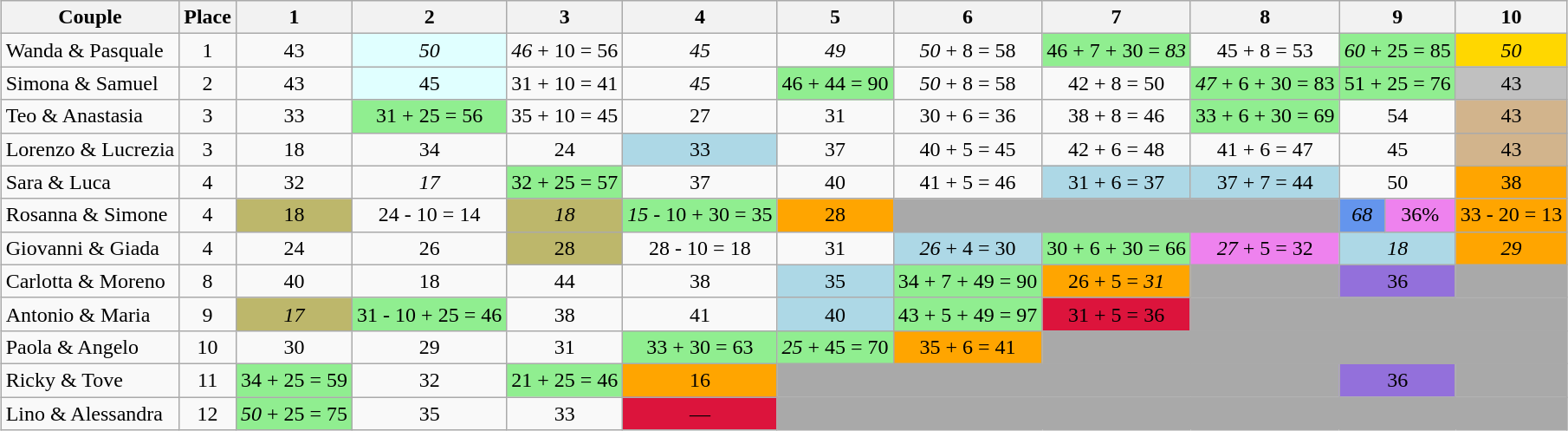<table class="wikitable sortable" style="margin:auto;text-align:center;">
<tr>
<th>Couple</th>
<th>Place</th>
<th>1</th>
<th>2</th>
<th>3</th>
<th>4</th>
<th>5</th>
<th>6</th>
<th>7</th>
<th>8</th>
<th colspan="2">9</th>
<th>10</th>
</tr>
<tr>
<td style="text-align:left;">Wanda & Pasquale</td>
<td>1</td>
<td>43</td>
<td style="background:#E0FFFF;"><span><em>50</em></span></td>
<td><span><em>46</em></span> + 10 = 56</td>
<td><span><em>45</em></span></td>
<td><span><em>49</em></span></td>
<td><span><em>50</em></span> + 8 = 58</td>
<td style="background:lightgreen;">46 + 7 + 30 = <span><em>83</em></span></td>
<td>45 + 8 = 53</td>
<td colspan="2" style="background:lightgreen;"><span><em>60</em></span> + 25 = 85</td>
<td bgcolor="gold"><span><em>50</em></span></td>
</tr>
<tr>
<td style="text-align:left;">Simona & Samuel</td>
<td>2</td>
<td>43</td>
<td style="background:#E0FFFF;">45</td>
<td>31 + 10 = 41</td>
<td><span><em>45</em></span></td>
<td style="background:lightgreen;">46 + 44 = 90</td>
<td><span><em>50</em></span> + 8 = 58</td>
<td>42 + 8 = 50</td>
<td style="background:lightgreen;"><span><em>47</em></span> + 6 + 30 = 83</td>
<td colspan="2" style="background:lightgreen;">51 + 25 = 76</td>
<td bgcolor="silver">43</td>
</tr>
<tr>
<td style="text-align:left;">Teo & Anastasia</td>
<td>3</td>
<td>33</td>
<td style="background:lightgreen;">31 + 25 = 56</td>
<td>35 + 10 = 45</td>
<td>27</td>
<td>31</td>
<td>30 + 6 = 36</td>
<td>38 + 8 = 46</td>
<td style="background:lightgreen;">33 + 6 + 30 = 69</td>
<td colspan="2">54</td>
<td bgcolor="tan">43</td>
</tr>
<tr>
<td style="text-align:left;">Lorenzo & Lucrezia</td>
<td>3</td>
<td>18</td>
<td>34</td>
<td>24</td>
<td style="background:lightblue;">33</td>
<td>37</td>
<td>40 + 5 = 45</td>
<td>42 + 6 = 48</td>
<td>41 + 6 = 47</td>
<td colspan="2">45</td>
<td bgcolor="tan">43</td>
</tr>
<tr>
<td style="text-align:left;">Sara & Luca</td>
<td>4</td>
<td>32</td>
<td><span><em>17</em></span></td>
<td style="background:lightgreen;">32 + 25 = 57</td>
<td>37</td>
<td>40</td>
<td>41 + 5 = 46</td>
<td style="background:lightblue;">31 + 6 = 37</td>
<td style="background:lightblue;">37 + 7 = 44</td>
<td colspan="2">50</td>
<td bgcolor="orange">38</td>
</tr>
<tr>
<td style="text-align:left;">Rosanna & Simone</td>
<td>4</td>
<td style="background:darkkhaki;">18</td>
<td>24 - 10 = 14</td>
<td style="background:darkkhaki;"><span><em>18</em></span></td>
<td style="background:lightgreen;"><span><em>15</em></span> - 10 + 30 = 35</td>
<td bgcolor="orange">28</td>
<td style="background:darkgray;" colspan="3"></td>
<td bgcolor="cornflowerblue"><span><em>68</em></span></td>
<td style="background:violet;">36%</td>
<td bgcolor="orange">33 - 20 = 13</td>
</tr>
<tr>
<td style="text-align:left;">Giovanni & Giada</td>
<td>4</td>
<td>24</td>
<td>26</td>
<td style="background:darkkhaki;">28</td>
<td>28 - 10 = 18</td>
<td>31</td>
<td style="background:lightblue;"><span><em>26</em></span> + 4 = 30</td>
<td style="background:lightgreen;">30 + 6 + 30 = 66</td>
<td style="background:violet;"><span><em>27</em></span> + 5 = 32</td>
<td colspan="2" style="background:lightblue;"><span><em>18</em></span></td>
<td bgcolor="orange"><span><em>29</em></span></td>
</tr>
<tr>
<td style="text-align:left;">Carlotta & Moreno</td>
<td>8</td>
<td>40</td>
<td>18</td>
<td>44</td>
<td>38</td>
<td style="background:lightblue;">35</td>
<td style="background:lightgreen;">34 + 7 + 49 = 90</td>
<td bgcolor="orange">26 + 5 = <span><em>31</em></span></td>
<td style="background:darkgray;" colspan="1"></td>
<td colspan="2" bgcolor="mediumpurple">36</td>
<td style="background:darkgray;" colspan="1"></td>
</tr>
<tr>
<td style="text-align:left;">Antonio & Maria</td>
<td>9</td>
<td style="background:darkkhaki;"><span><em>17</em></span></td>
<td style="background:lightgreen;">31 - 10 + 25 = 46</td>
<td>38</td>
<td>41</td>
<td style="background:lightblue;">40</td>
<td style="background:lightgreen;">43 + 5 + 49 = 97</td>
<td style="background:crimson;">31 + 5 = 36</td>
<td style="background:darkgray;" colspan="4"></td>
</tr>
<tr>
<td style="text-align:left;">Paola & Angelo</td>
<td>10</td>
<td>30</td>
<td>29</td>
<td>31</td>
<td style="background:lightgreen;">33 + 30 = 63</td>
<td style="background:lightgreen;"><span><em>25</em></span> + 45 = 70</td>
<td bgcolor="orange">35 + 6 = 41</td>
<td style="background:darkgray;" colspan="5"></td>
</tr>
<tr>
<td style="text-align:left;">Ricky & Tove</td>
<td>11</td>
<td style="background:lightgreen;">34 + 25 = 59</td>
<td>32</td>
<td style="background:lightgreen;">21 + 25 = 46</td>
<td bgcolor="orange">16</td>
<td style="background:darkgray;" colspan="4"></td>
<td colspan="2" bgcolor="mediumpurple">36</td>
<td style="background:darkgray;" colspan="1"></td>
</tr>
<tr>
<td style="text-align:left;">Lino & Alessandra</td>
<td>12</td>
<td style="background:lightgreen;"><span><em>50</em></span> + 25 = 75</td>
<td>35</td>
<td>33</td>
<td style="background:crimson;">—</td>
<td style="background:darkgray;" colspan="7"></td>
</tr>
</table>
